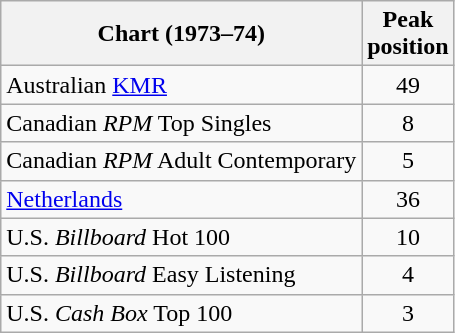<table class="wikitable sortable">
<tr>
<th>Chart (1973–74)</th>
<th>Peak<br>position</th>
</tr>
<tr>
<td>Australian <a href='#'>KMR</a></td>
<td style="text-align:center;">49</td>
</tr>
<tr>
<td>Canadian <em>RPM</em> Top Singles</td>
<td style="text-align:center;">8</td>
</tr>
<tr>
<td>Canadian <em>RPM</em> Adult Contemporary</td>
<td style="text-align:center;">5</td>
</tr>
<tr>
<td><a href='#'>Netherlands</a></td>
<td style="text-align:center;">36</td>
</tr>
<tr>
<td align="left">U.S. <em>Billboard</em> Hot 100</td>
<td style="text-align:center;">10</td>
</tr>
<tr>
<td align="left">U.S. <em>Billboard</em> Easy Listening</td>
<td style="text-align:center;">4</td>
</tr>
<tr>
<td align="left">U.S. <em>Cash Box</em> Top 100</td>
<td style="text-align:center;">3</td>
</tr>
</table>
